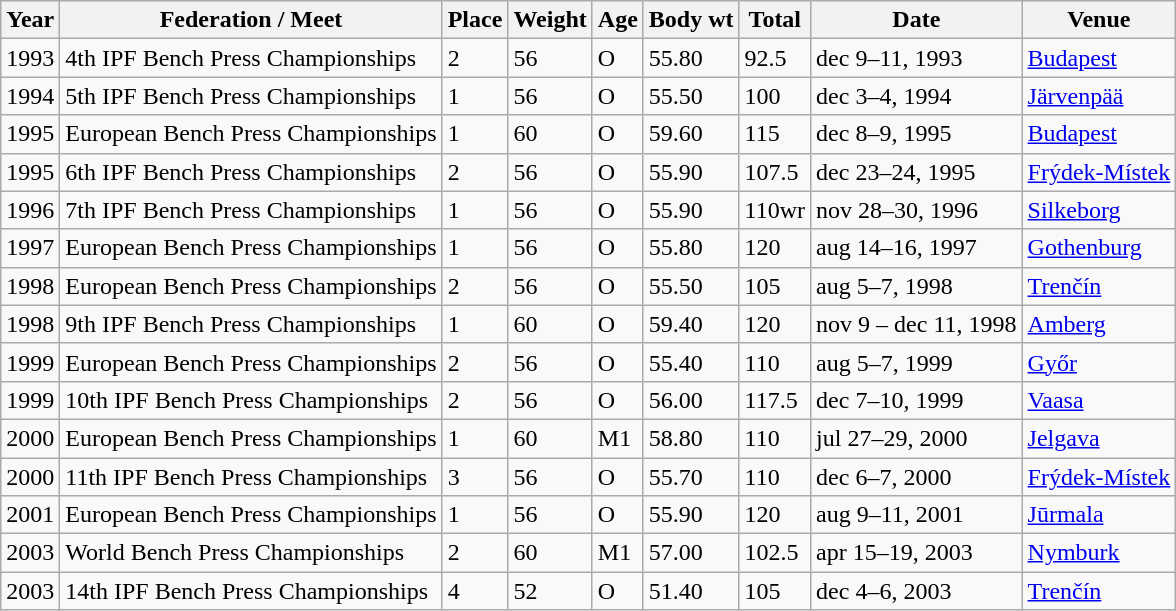<table class="wikitable">
<tr>
<th>Year</th>
<th>Federation / Meet</th>
<th>Place</th>
<th>Weight</th>
<th>Age</th>
<th>Body wt</th>
<th>Total</th>
<th>Date</th>
<th>Venue</th>
</tr>
<tr>
<td>1993</td>
<td>4th IPF Bench Press Championships</td>
<td>2</td>
<td>56</td>
<td>O</td>
<td>55.80</td>
<td>92.5</td>
<td>dec 9–11, 1993</td>
<td><a href='#'>Budapest</a></td>
</tr>
<tr>
<td>1994</td>
<td>5th IPF Bench Press Championships</td>
<td>1</td>
<td>56</td>
<td>O</td>
<td>55.50</td>
<td>100</td>
<td>dec 3–4, 1994</td>
<td><a href='#'>Järvenpää</a></td>
</tr>
<tr>
<td>1995</td>
<td>European Bench Press Championships</td>
<td>1</td>
<td>60</td>
<td>O</td>
<td>59.60</td>
<td>115</td>
<td>dec 8–9, 1995</td>
<td><a href='#'>Budapest</a></td>
</tr>
<tr>
<td>1995</td>
<td>6th IPF Bench Press Championships</td>
<td>2</td>
<td>56</td>
<td>O</td>
<td>55.90</td>
<td>107.5</td>
<td>dec 23–24, 1995</td>
<td><a href='#'>Frýdek-Místek</a></td>
</tr>
<tr>
<td>1996</td>
<td>7th IPF Bench Press Championships</td>
<td>1</td>
<td>56</td>
<td>O</td>
<td>55.90</td>
<td>110wr</td>
<td>nov 28–30, 1996</td>
<td><a href='#'>Silkeborg</a></td>
</tr>
<tr>
<td>1997</td>
<td>European Bench Press Championships</td>
<td>1</td>
<td>56</td>
<td>O</td>
<td>55.80</td>
<td>120</td>
<td>aug 14–16, 1997</td>
<td><a href='#'>Gothenburg</a></td>
</tr>
<tr>
<td>1998</td>
<td>European Bench Press Championships</td>
<td>2</td>
<td>56</td>
<td>O</td>
<td>55.50</td>
<td>105</td>
<td>aug 5–7, 1998</td>
<td><a href='#'>Trenčín</a></td>
</tr>
<tr>
<td>1998</td>
<td>9th IPF Bench Press Championships</td>
<td>1</td>
<td>60</td>
<td>O</td>
<td>59.40</td>
<td>120</td>
<td>nov 9 – dec 11, 1998</td>
<td><a href='#'>Amberg</a></td>
</tr>
<tr>
<td>1999</td>
<td>European Bench Press Championships</td>
<td>2</td>
<td>56</td>
<td>O</td>
<td>55.40</td>
<td>110</td>
<td>aug 5–7, 1999</td>
<td><a href='#'>Győr</a></td>
</tr>
<tr>
<td>1999</td>
<td>10th IPF Bench Press Championships</td>
<td>2</td>
<td>56</td>
<td>O</td>
<td>56.00</td>
<td>117.5</td>
<td>dec 7–10, 1999</td>
<td><a href='#'>Vaasa</a></td>
</tr>
<tr>
<td>2000</td>
<td>European Bench Press Championships</td>
<td>1</td>
<td>60</td>
<td>M1</td>
<td>58.80</td>
<td>110</td>
<td>jul 27–29, 2000</td>
<td><a href='#'>Jelgava</a></td>
</tr>
<tr>
<td>2000</td>
<td>11th IPF Bench Press Championships</td>
<td>3</td>
<td>56</td>
<td>O</td>
<td>55.70</td>
<td>110</td>
<td>dec 6–7, 2000</td>
<td><a href='#'>Frýdek-Místek</a></td>
</tr>
<tr>
<td>2001</td>
<td>European Bench Press Championships</td>
<td>1</td>
<td>56</td>
<td>O</td>
<td>55.90</td>
<td>120</td>
<td>aug 9–11, 2001</td>
<td><a href='#'>Jūrmala</a></td>
</tr>
<tr>
<td>2003</td>
<td>World Bench Press Championships</td>
<td>2</td>
<td>60</td>
<td>M1</td>
<td>57.00</td>
<td>102.5</td>
<td>apr 15–19, 2003</td>
<td><a href='#'>Nymburk</a></td>
</tr>
<tr>
<td>2003</td>
<td>14th IPF Bench Press Championships</td>
<td>4</td>
<td>52</td>
<td>O</td>
<td>51.40</td>
<td>105</td>
<td>dec 4–6, 2003</td>
<td><a href='#'>Trenčín</a></td>
</tr>
</table>
